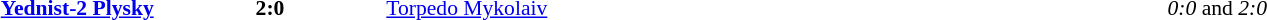<table width=100% cellspacing=1>
<tr>
<th width=20%></th>
<th width=12%></th>
<th width=20%></th>
<th></th>
</tr>
<tr style=font-size:90%>
<td align=right><strong><a href='#'>Yednist-2 Plysky</a></strong></td>
<td align=center><strong>2:0</strong></td>
<td><a href='#'>Torpedo Mykolaiv</a></td>
<td align=center><em>0:0</em> and <em>2:0</em></td>
</tr>
</table>
